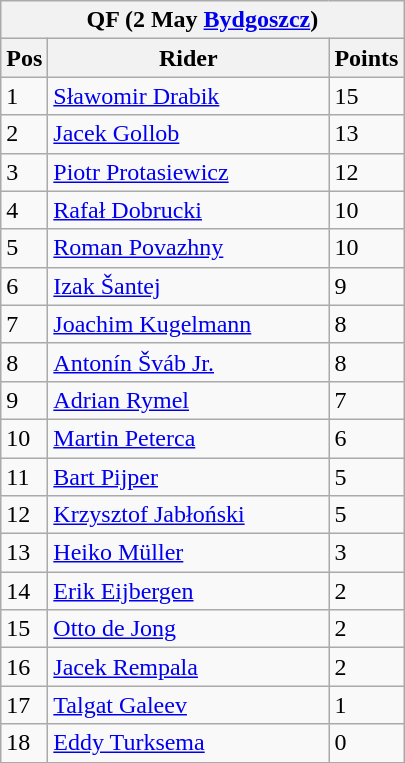<table class="wikitable">
<tr>
<th colspan="6">QF (2 May  <a href='#'>Bydgoszcz</a>)</th>
</tr>
<tr>
<th width=20>Pos</th>
<th width=180>Rider</th>
<th width=40>Points</th>
</tr>
<tr>
<td>1</td>
<td style="text-align:left;"> <a href='#'>Sławomir Drabik</a></td>
<td>15</td>
</tr>
<tr>
<td>2</td>
<td style="text-align:left;"> <a href='#'>Jacek Gollob</a></td>
<td>13</td>
</tr>
<tr>
<td>3</td>
<td style="text-align:left;"> <a href='#'>Piotr Protasiewicz</a></td>
<td>12</td>
</tr>
<tr>
<td>4</td>
<td style="text-align:left;"> <a href='#'>Rafał Dobrucki</a></td>
<td>10</td>
</tr>
<tr>
<td>5</td>
<td style="text-align:left;"> <a href='#'>Roman Povazhny</a></td>
<td>10</td>
</tr>
<tr>
<td>6</td>
<td style="text-align:left;"> <a href='#'>Izak Šantej</a></td>
<td>9</td>
</tr>
<tr>
<td>7</td>
<td style="text-align:left;"> <a href='#'>Joachim Kugelmann</a></td>
<td>8</td>
</tr>
<tr>
<td>8</td>
<td style="text-align:left;"> <a href='#'>Antonín Šváb Jr.</a></td>
<td>8</td>
</tr>
<tr>
<td>9</td>
<td style="text-align:left;"> <a href='#'>Adrian Rymel</a></td>
<td>7</td>
</tr>
<tr>
<td>10</td>
<td style="text-align:left;"> <a href='#'>Martin Peterca</a></td>
<td>6</td>
</tr>
<tr>
<td>11</td>
<td style="text-align:left;"> <a href='#'>Bart Pijper</a></td>
<td>5</td>
</tr>
<tr>
<td>12</td>
<td style="text-align:left;"> <a href='#'>Krzysztof Jabłoński</a></td>
<td>5</td>
</tr>
<tr>
<td>13</td>
<td style="text-align:left;"> <a href='#'>Heiko Müller</a></td>
<td>3</td>
</tr>
<tr>
<td>14</td>
<td style="text-align:left;"> <a href='#'>Erik Eijbergen</a></td>
<td>2</td>
</tr>
<tr>
<td>15</td>
<td style="text-align:left;"> <a href='#'>Otto de Jong</a></td>
<td>2</td>
</tr>
<tr>
<td>16</td>
<td style="text-align:left;"> <a href='#'>Jacek Rempala</a></td>
<td>2</td>
</tr>
<tr>
<td>17</td>
<td style="text-align:left;"> <a href='#'>Talgat Galeev</a></td>
<td>1</td>
</tr>
<tr>
<td>18</td>
<td style="text-align:left;"> <a href='#'>Eddy Turksema</a></td>
<td>0</td>
</tr>
</table>
